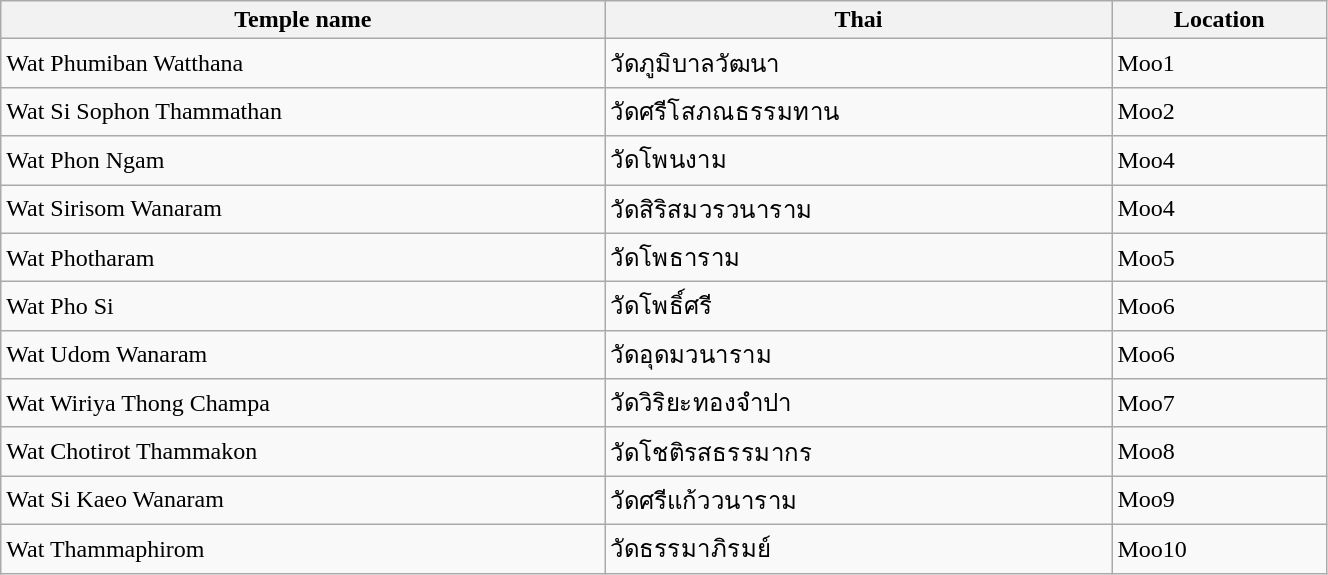<table class="wikitable" style="width:70%;">
<tr>
<th>Temple name</th>
<th>Thai</th>
<th>Location</th>
</tr>
<tr>
<td>Wat Phumiban Watthana</td>
<td>วัดภูมิบาลวัฒนา</td>
<td>Moo1</td>
</tr>
<tr>
<td>Wat Si Sophon Thammathan</td>
<td>วัดศรีโสภณธรรมทาน</td>
<td>Moo2</td>
</tr>
<tr>
<td>Wat Phon Ngam</td>
<td>วัดโพนงาม</td>
<td>Moo4</td>
</tr>
<tr>
<td>Wat Sirisom Wanaram</td>
<td>วัดสิริสมวรวนาราม</td>
<td>Moo4</td>
</tr>
<tr>
<td>Wat Photharam</td>
<td>วัดโพธาราม</td>
<td>Moo5</td>
</tr>
<tr>
<td>Wat Pho Si</td>
<td>วัดโพธิ์ศรี</td>
<td>Moo6</td>
</tr>
<tr>
<td>Wat Udom Wanaram</td>
<td>วัดอุดมวนาราม</td>
<td>Moo6</td>
</tr>
<tr>
<td>Wat Wiriya Thong Champa</td>
<td>วัดวิริยะทองจำปา</td>
<td>Moo7</td>
</tr>
<tr>
<td>Wat Chotirot Thammakon</td>
<td>วัดโชติรสธรรมากร</td>
<td>Moo8</td>
</tr>
<tr>
<td>Wat Si Kaeo Wanaram</td>
<td>วัดศรีแก้ววนาราม</td>
<td>Moo9</td>
</tr>
<tr>
<td>Wat Thammaphirom</td>
<td>วัดธรรมาภิรมย์</td>
<td>Moo10</td>
</tr>
</table>
